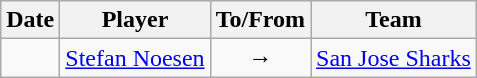<table class="wikitable">
<tr>
<th>Date</th>
<th>Player</th>
<th>To/From</th>
<th>Team</th>
</tr>
<tr>
<td></td>
<td><a href='#'>Stefan Noesen</a></td>
<td align=center>→</td>
<td><a href='#'>San Jose Sharks</a></td>
</tr>
</table>
